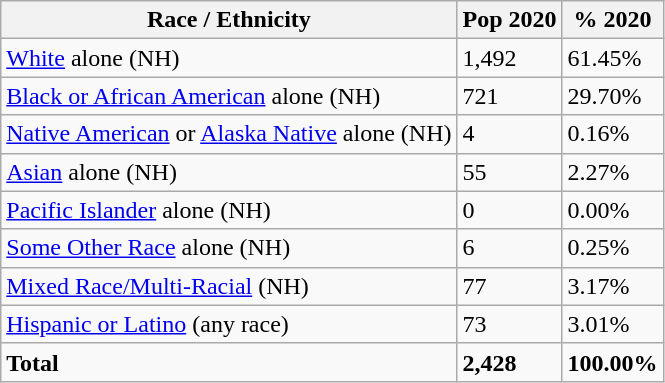<table class="wikitable">
<tr>
<th>Race / Ethnicity</th>
<th>Pop 2020</th>
<th>% 2020</th>
</tr>
<tr>
<td><a href='#'>White</a> alone (NH)</td>
<td>1,492</td>
<td>61.45%</td>
</tr>
<tr>
<td><a href='#'>Black or African American</a> alone (NH)</td>
<td>721</td>
<td>29.70%</td>
</tr>
<tr>
<td><a href='#'>Native American</a> or <a href='#'>Alaska Native</a> alone (NH)</td>
<td>4</td>
<td>0.16%</td>
</tr>
<tr>
<td><a href='#'>Asian</a> alone (NH)</td>
<td>55</td>
<td>2.27%</td>
</tr>
<tr>
<td><a href='#'>Pacific Islander</a> alone (NH)</td>
<td>0</td>
<td>0.00%</td>
</tr>
<tr>
<td><a href='#'>Some Other Race</a> alone (NH)</td>
<td>6</td>
<td>0.25%</td>
</tr>
<tr>
<td><a href='#'>Mixed Race/Multi-Racial</a> (NH)</td>
<td>77</td>
<td>3.17%</td>
</tr>
<tr>
<td><a href='#'>Hispanic or Latino</a> (any race)</td>
<td>73</td>
<td>3.01%</td>
</tr>
<tr>
<td><strong>Total</strong></td>
<td><strong>2,428</strong></td>
<td><strong>100.00%</strong></td>
</tr>
</table>
